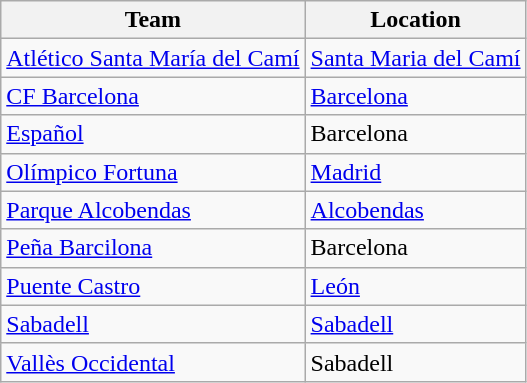<table class="wikitable sortable">
<tr>
<th>Team</th>
<th>Location</th>
</tr>
<tr>
<td><a href='#'>Atlético Santa María del Camí</a></td>
<td><a href='#'>Santa Maria del Camí</a></td>
</tr>
<tr>
<td><a href='#'>CF Barcelona</a></td>
<td><a href='#'>Barcelona</a></td>
</tr>
<tr>
<td><a href='#'>Español</a></td>
<td>Barcelona</td>
</tr>
<tr>
<td><a href='#'>Olímpico Fortuna</a></td>
<td><a href='#'>Madrid</a></td>
</tr>
<tr>
<td><a href='#'>Parque Alcobendas</a></td>
<td><a href='#'>Alcobendas</a></td>
</tr>
<tr>
<td><a href='#'>Peña Barcilona</a></td>
<td>Barcelona</td>
</tr>
<tr>
<td><a href='#'>Puente Castro</a></td>
<td><a href='#'>León</a></td>
</tr>
<tr>
<td><a href='#'>Sabadell</a></td>
<td><a href='#'>Sabadell</a></td>
</tr>
<tr>
<td><a href='#'>Vallès Occidental</a></td>
<td>Sabadell</td>
</tr>
</table>
